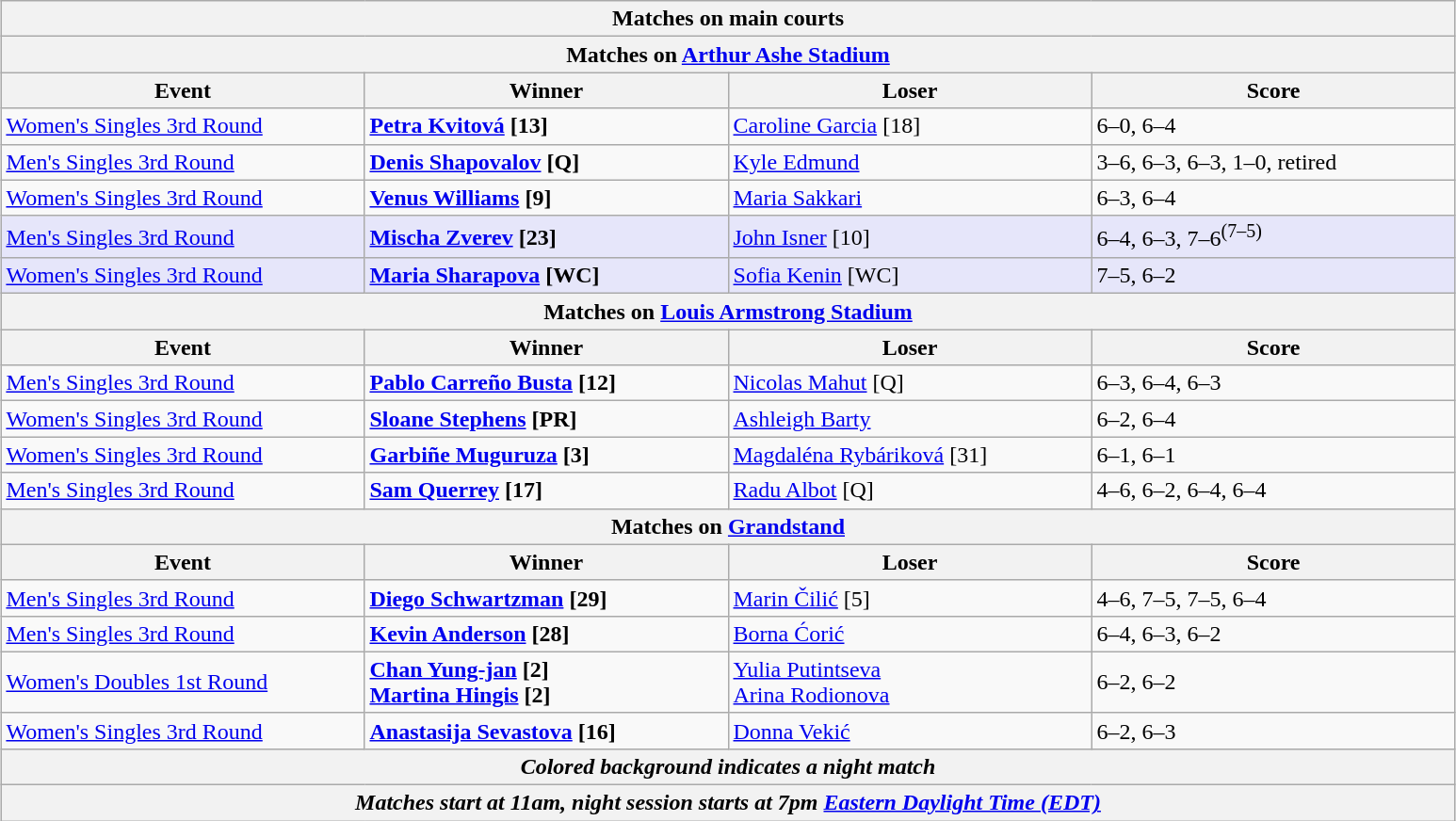<table class="wikitable" style="margin:auto;">
<tr>
<th colspan="4" style="white-space:nowrap;">Matches on main courts</th>
</tr>
<tr>
<th colspan="5">Matches on <a href='#'>Arthur Ashe Stadium</a></th>
</tr>
<tr>
<th width=250>Event</th>
<th width=250>Winner</th>
<th width=250>Loser</th>
<th width=250>Score</th>
</tr>
<tr>
<td><a href='#'>Women's Singles 3rd Round</a></td>
<td> <strong><a href='#'>Petra Kvitová</a> [13]</strong></td>
<td> <a href='#'>Caroline Garcia</a> [18]</td>
<td>6–0, 6–4</td>
</tr>
<tr>
<td><a href='#'>Men's Singles 3rd Round</a></td>
<td> <strong><a href='#'>Denis Shapovalov</a> [Q]</strong></td>
<td> <a href='#'>Kyle Edmund</a></td>
<td>3–6, 6–3, 6–3, 1–0, retired</td>
</tr>
<tr>
<td><a href='#'>Women's Singles 3rd Round</a></td>
<td> <strong><a href='#'>Venus Williams</a> [9]</strong></td>
<td> <a href='#'>Maria Sakkari</a></td>
<td>6–3, 6–4</td>
</tr>
<tr bgcolor="lavender">
<td><a href='#'>Men's Singles 3rd Round</a></td>
<td> <strong><a href='#'>Mischa Zverev</a> [23]</strong></td>
<td> <a href='#'>John Isner</a> [10]</td>
<td>6–4, 6–3, 7–6<sup>(7–5)</sup></td>
</tr>
<tr bgcolor="lavender">
<td><a href='#'>Women's Singles 3rd Round</a></td>
<td> <strong><a href='#'>Maria Sharapova</a> [WC]</strong></td>
<td> <a href='#'>Sofia Kenin</a> [WC]</td>
<td>7–5, 6–2</td>
</tr>
<tr>
<th colspan="4">Matches on <a href='#'>Louis Armstrong Stadium</a></th>
</tr>
<tr>
<th width=250>Event</th>
<th width=250>Winner</th>
<th width=250>Loser</th>
<th width=250>Score</th>
</tr>
<tr>
<td><a href='#'>Men's Singles 3rd Round</a></td>
<td> <strong><a href='#'>Pablo Carreño Busta</a> [12]</strong></td>
<td> <a href='#'>Nicolas Mahut</a> [Q]</td>
<td>6–3, 6–4, 6–3</td>
</tr>
<tr>
<td><a href='#'>Women's Singles 3rd Round</a></td>
<td> <strong><a href='#'>Sloane Stephens</a> [PR]</strong></td>
<td> <a href='#'>Ashleigh Barty</a></td>
<td>6–2, 6–4</td>
</tr>
<tr>
<td><a href='#'>Women's Singles 3rd Round</a></td>
<td> <strong><a href='#'>Garbiñe Muguruza</a> [3]</strong></td>
<td> <a href='#'>Magdaléna Rybáriková</a> [31]</td>
<td>6–1, 6–1</td>
</tr>
<tr>
<td><a href='#'>Men's Singles 3rd Round</a></td>
<td> <strong><a href='#'>Sam Querrey</a> [17]</strong></td>
<td> <a href='#'>Radu Albot</a> [Q]</td>
<td>4–6, 6–2, 6–4, 6–4</td>
</tr>
<tr>
<th colspan="4">Matches on <a href='#'>Grandstand</a></th>
</tr>
<tr>
<th width=250>Event</th>
<th width=250>Winner</th>
<th width=250>Loser</th>
<th width=250>Score</th>
</tr>
<tr>
<td><a href='#'>Men's Singles 3rd Round</a></td>
<td> <strong><a href='#'>Diego Schwartzman</a> [29]</strong></td>
<td> <a href='#'>Marin Čilić</a> [5]</td>
<td>4–6, 7–5, 7–5, 6–4</td>
</tr>
<tr>
<td><a href='#'>Men's Singles 3rd Round</a></td>
<td> <strong><a href='#'>Kevin Anderson</a> [28]</strong></td>
<td> <a href='#'>Borna Ćorić</a></td>
<td>6–4, 6–3, 6–2</td>
</tr>
<tr>
<td><a href='#'>Women's Doubles 1st Round</a></td>
<td> <strong><a href='#'>Chan Yung-jan</a> [2]<br> <a href='#'>Martina Hingis</a> [2]</strong></td>
<td> <a href='#'>Yulia Putintseva</a><br> <a href='#'>Arina Rodionova</a></td>
<td>6–2, 6–2</td>
</tr>
<tr>
<td><a href='#'>Women's Singles 3rd Round</a></td>
<td> <strong><a href='#'>Anastasija Sevastova</a> [16]</strong></td>
<td> <a href='#'>Donna Vekić</a></td>
<td>6–2, 6–3</td>
</tr>
<tr>
<th colspan=4><em>Colored background indicates a night match</em></th>
</tr>
<tr>
<th colspan=4><em>Matches start at 11am, night session starts at 7pm <a href='#'>Eastern Daylight Time (EDT)</a></em></th>
</tr>
</table>
